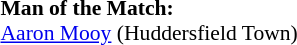<table style="width:100%; font-size:90%;">
<tr>
<td style="width:40%; vertical-align:top;"><br><strong>Man of the Match:</strong>
<br><a href='#'>Aaron Mooy</a> (Huddersfield Town)</td>
</tr>
</table>
